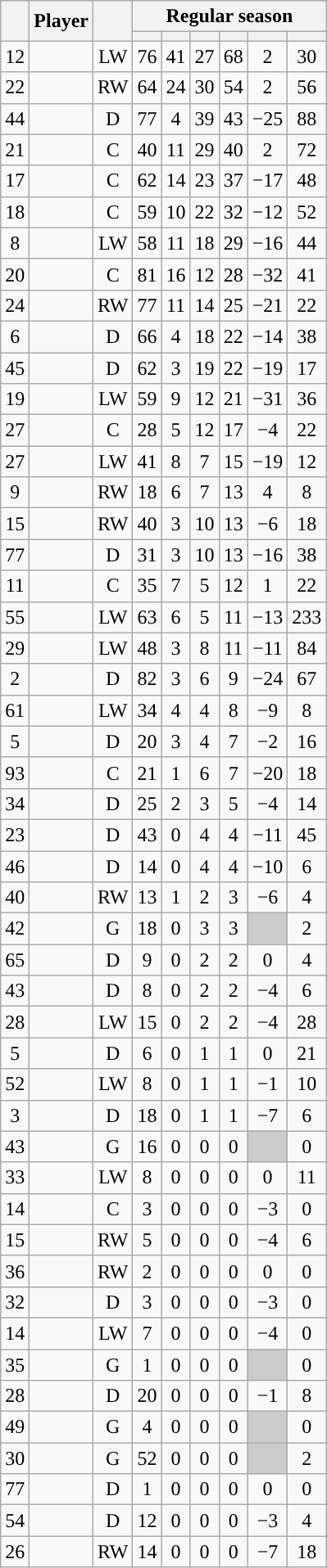<table class="wikitable sortable plainrowheaders" style="text-align:center;">
<tr>
<th scope="col" data-sort-type="number" rowspan="2"></th>
<th scope="col" rowspan="2">Player</th>
<th scope="col" rowspan="2"></th>
<th scope=colgroup colspan=6>Regular season</th>
</tr>
<tr>
<th scope="col" data-sort-type="number"></th>
<th scope="col" data-sort-type="number"></th>
<th scope="col" data-sort-type="number"></th>
<th scope="col" data-sort-type="number"></th>
<th scope="col" data-sort-type="number"></th>
<th scope="col" data-sort-type="number"></th>
</tr>
<tr>
<td scope="row">12</td>
<td align="left"></td>
<td>LW</td>
<td>76</td>
<td>41</td>
<td>27</td>
<td>68</td>
<td>2</td>
<td>30</td>
</tr>
<tr>
<td scope="row">22</td>
<td align="left"></td>
<td>RW</td>
<td>64</td>
<td>24</td>
<td>30</td>
<td>54</td>
<td>2</td>
<td>56</td>
</tr>
<tr>
<td scope="row">44</td>
<td align="left"></td>
<td>D</td>
<td>77</td>
<td>4</td>
<td>39</td>
<td>43</td>
<td>−25</td>
<td>88</td>
</tr>
<tr>
<td scope="row">21</td>
<td align="left"></td>
<td>C</td>
<td>40</td>
<td>11</td>
<td>29</td>
<td>40</td>
<td>2</td>
<td>72</td>
</tr>
<tr>
<td scope="row">17</td>
<td align="left"></td>
<td>C</td>
<td>62</td>
<td>14</td>
<td>23</td>
<td>37</td>
<td>−17</td>
<td>48</td>
</tr>
<tr>
<td scope="row">18</td>
<td align="left"></td>
<td>C</td>
<td>59</td>
<td>10</td>
<td>22</td>
<td>32</td>
<td>−12</td>
<td>52</td>
</tr>
<tr>
<td scope="row">8</td>
<td align="left"></td>
<td>LW</td>
<td>58</td>
<td>11</td>
<td>18</td>
<td>29</td>
<td>−16</td>
<td>44</td>
</tr>
<tr>
<td scope="row">20</td>
<td align="left"></td>
<td>C</td>
<td>81</td>
<td>16</td>
<td>12</td>
<td>28</td>
<td>−32</td>
<td>41</td>
</tr>
<tr>
<td scope="row">24</td>
<td align="left"></td>
<td>RW</td>
<td>77</td>
<td>11</td>
<td>14</td>
<td>25</td>
<td>−21</td>
<td>22</td>
</tr>
<tr>
<td scope="row">6</td>
<td align="left"></td>
<td>D</td>
<td>66</td>
<td>4</td>
<td>18</td>
<td>22</td>
<td>−14</td>
<td>38</td>
</tr>
<tr>
<td scope="row">45</td>
<td align="left"></td>
<td>D</td>
<td>62</td>
<td>3</td>
<td>19</td>
<td>22</td>
<td>−19</td>
<td>17</td>
</tr>
<tr>
<td scope="row">19</td>
<td align="left"></td>
<td>LW</td>
<td>59</td>
<td>9</td>
<td>12</td>
<td>21</td>
<td>−31</td>
<td>36</td>
</tr>
<tr>
<td scope="row">27</td>
<td align="left"></td>
<td>C</td>
<td>28</td>
<td>5</td>
<td>12</td>
<td>17</td>
<td>−4</td>
<td>22</td>
</tr>
<tr>
<td scope="row">27</td>
<td align="left"></td>
<td>LW</td>
<td>41</td>
<td>8</td>
<td>7</td>
<td>15</td>
<td>−19</td>
<td>12</td>
</tr>
<tr>
<td scope="row">9</td>
<td align="left"></td>
<td>RW</td>
<td>18</td>
<td>6</td>
<td>7</td>
<td>13</td>
<td>4</td>
<td>8</td>
</tr>
<tr>
<td scope="row">15</td>
<td align="left"></td>
<td>RW</td>
<td>40</td>
<td>3</td>
<td>10</td>
<td>13</td>
<td>−6</td>
<td>18</td>
</tr>
<tr>
<td scope="row">77</td>
<td align="left"></td>
<td>D</td>
<td>31</td>
<td>3</td>
<td>10</td>
<td>13</td>
<td>−16</td>
<td>38</td>
</tr>
<tr>
<td scope="row">11</td>
<td align="left"></td>
<td>C</td>
<td>35</td>
<td>7</td>
<td>5</td>
<td>12</td>
<td>1</td>
<td>22</td>
</tr>
<tr>
<td scope="row">55</td>
<td align="left"></td>
<td>LW</td>
<td>63</td>
<td>6</td>
<td>5</td>
<td>11</td>
<td>−13</td>
<td>233</td>
</tr>
<tr>
<td scope="row">29</td>
<td align="left"></td>
<td>LW</td>
<td>48</td>
<td>3</td>
<td>8</td>
<td>11</td>
<td>−11</td>
<td>84</td>
</tr>
<tr>
<td scope="row">2</td>
<td align="left"></td>
<td>D</td>
<td>82</td>
<td>3</td>
<td>6</td>
<td>9</td>
<td>−24</td>
<td>67</td>
</tr>
<tr>
<td scope="row">61</td>
<td align="left"></td>
<td>LW</td>
<td>34</td>
<td>4</td>
<td>4</td>
<td>8</td>
<td>−9</td>
<td>8</td>
</tr>
<tr>
<td scope="row">5</td>
<td align="left"></td>
<td>D</td>
<td>20</td>
<td>3</td>
<td>4</td>
<td>7</td>
<td>−2</td>
<td>16</td>
</tr>
<tr>
<td scope="row">93</td>
<td align="left"></td>
<td>C</td>
<td>21</td>
<td>1</td>
<td>6</td>
<td>7</td>
<td>−20</td>
<td>18</td>
</tr>
<tr>
<td scope="row">34</td>
<td align="left"></td>
<td>D</td>
<td>25</td>
<td>2</td>
<td>3</td>
<td>5</td>
<td>−4</td>
<td>14</td>
</tr>
<tr>
<td scope="row">23</td>
<td align="left"></td>
<td>D</td>
<td>43</td>
<td>0</td>
<td>4</td>
<td>4</td>
<td>−11</td>
<td>45</td>
</tr>
<tr>
<td scope="row">46</td>
<td align="left"></td>
<td>D</td>
<td>14</td>
<td>0</td>
<td>4</td>
<td>4</td>
<td>−10</td>
<td>6</td>
</tr>
<tr>
<td scope="row">40</td>
<td align="left"></td>
<td>RW</td>
<td>13</td>
<td>1</td>
<td>2</td>
<td>3</td>
<td>−6</td>
<td>4</td>
</tr>
<tr>
<td scope="row">42</td>
<td align="left"></td>
<td>G</td>
<td>18</td>
<td>0</td>
<td>3</td>
<td>3</td>
<td style="background:#ccc"></td>
<td>2</td>
</tr>
<tr>
<td scope="row">65</td>
<td align="left"></td>
<td>D</td>
<td>9</td>
<td>0</td>
<td>2</td>
<td>2</td>
<td>0</td>
<td>4</td>
</tr>
<tr>
<td scope="row">43</td>
<td align="left"></td>
<td>D</td>
<td>8</td>
<td>0</td>
<td>2</td>
<td>2</td>
<td>−4</td>
<td>6</td>
</tr>
<tr>
<td scope="row">28</td>
<td align="left"></td>
<td>LW</td>
<td>15</td>
<td>0</td>
<td>2</td>
<td>2</td>
<td>−4</td>
<td>28</td>
</tr>
<tr>
<td scope="row">5</td>
<td align="left"></td>
<td>D</td>
<td>6</td>
<td>0</td>
<td>1</td>
<td>1</td>
<td>0</td>
<td>21</td>
</tr>
<tr>
<td scope="row">52</td>
<td align="left"></td>
<td>LW</td>
<td>8</td>
<td>0</td>
<td>1</td>
<td>1</td>
<td>−1</td>
<td>10</td>
</tr>
<tr>
<td scope="row">3</td>
<td align="left"></td>
<td>D</td>
<td>18</td>
<td>0</td>
<td>1</td>
<td>1</td>
<td>−7</td>
<td>6</td>
</tr>
<tr>
<td scope="row">43</td>
<td align="left"></td>
<td>G</td>
<td>16</td>
<td>0</td>
<td>0</td>
<td>0</td>
<td style="background:#ccc"></td>
<td>0</td>
</tr>
<tr>
<td scope="row">33</td>
<td align="left"></td>
<td>LW</td>
<td>8</td>
<td>0</td>
<td>0</td>
<td>0</td>
<td>0</td>
<td>11</td>
</tr>
<tr>
<td scope="row">14</td>
<td align="left"></td>
<td>C</td>
<td>3</td>
<td>0</td>
<td>0</td>
<td>0</td>
<td>−3</td>
<td>0</td>
</tr>
<tr>
<td scope="row">15</td>
<td align="left"></td>
<td>RW</td>
<td>5</td>
<td>0</td>
<td>0</td>
<td>0</td>
<td>−4</td>
<td>6</td>
</tr>
<tr>
<td scope="row">36</td>
<td align="left"></td>
<td>RW</td>
<td>2</td>
<td>0</td>
<td>0</td>
<td>0</td>
<td>0</td>
<td>0</td>
</tr>
<tr>
<td scope="row">32</td>
<td align="left"></td>
<td>D</td>
<td>3</td>
<td>0</td>
<td>0</td>
<td>0</td>
<td>−3</td>
<td>0</td>
</tr>
<tr>
<td scope="row">14</td>
<td align="left"></td>
<td>LW</td>
<td>7</td>
<td>0</td>
<td>0</td>
<td>0</td>
<td>−4</td>
<td>0</td>
</tr>
<tr>
<td scope="row">35</td>
<td align="left"></td>
<td>G</td>
<td>1</td>
<td>0</td>
<td>0</td>
<td>0</td>
<td style="background:#ccc"></td>
<td>0</td>
</tr>
<tr>
<td scope="row">28</td>
<td align="left"></td>
<td>D</td>
<td>20</td>
<td>0</td>
<td>0</td>
<td>0</td>
<td>−1</td>
<td>8</td>
</tr>
<tr>
<td scope="row">49</td>
<td align="left"></td>
<td>G</td>
<td>4</td>
<td>0</td>
<td>0</td>
<td>0</td>
<td style="background:#ccc"></td>
<td>0</td>
</tr>
<tr>
<td scope="row">30</td>
<td align="left"></td>
<td>G</td>
<td>52</td>
<td>0</td>
<td>0</td>
<td>0</td>
<td style="background:#ccc"></td>
<td>2</td>
</tr>
<tr>
<td scope="row">77</td>
<td align="left"></td>
<td>D</td>
<td>1</td>
<td>0</td>
<td>0</td>
<td>0</td>
<td>0</td>
<td>0</td>
</tr>
<tr>
<td scope="row">54</td>
<td align="left"></td>
<td>D</td>
<td>12</td>
<td>0</td>
<td>0</td>
<td>0</td>
<td>−3</td>
<td>4</td>
</tr>
<tr>
<td scope="row">26</td>
<td align="left"></td>
<td>RW</td>
<td>14</td>
<td>0</td>
<td>0</td>
<td>0</td>
<td>−7</td>
<td>18</td>
</tr>
</table>
